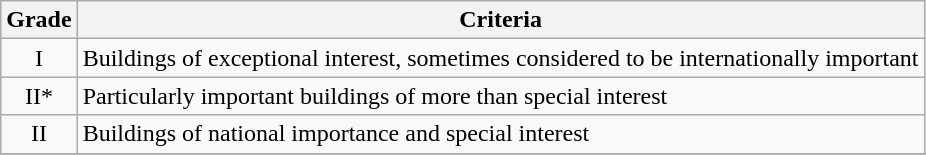<table class="wikitable" border="1">
<tr>
<th>Grade</th>
<th>Criteria</th>
</tr>
<tr>
<td align="center" >I</td>
<td>Buildings of exceptional interest, sometimes considered to be internationally important</td>
</tr>
<tr>
<td align="center" >II*</td>
<td>Particularly important buildings of more than special interest</td>
</tr>
<tr>
<td align="center" >II</td>
<td>Buildings of national importance and special interest</td>
</tr>
<tr>
</tr>
</table>
